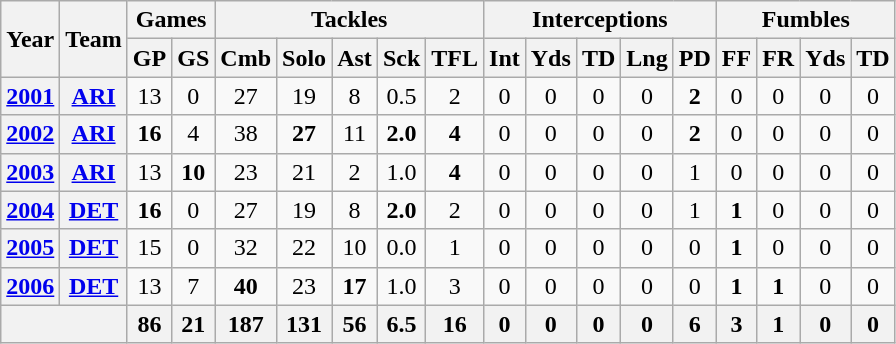<table class="wikitable" style="text-align:center">
<tr>
<th rowspan="2">Year</th>
<th rowspan="2">Team</th>
<th colspan="2">Games</th>
<th colspan="5">Tackles</th>
<th colspan="5">Interceptions</th>
<th colspan="4">Fumbles</th>
</tr>
<tr>
<th>GP</th>
<th>GS</th>
<th>Cmb</th>
<th>Solo</th>
<th>Ast</th>
<th>Sck</th>
<th>TFL</th>
<th>Int</th>
<th>Yds</th>
<th>TD</th>
<th>Lng</th>
<th>PD</th>
<th>FF</th>
<th>FR</th>
<th>Yds</th>
<th>TD</th>
</tr>
<tr>
<th><a href='#'>2001</a></th>
<th><a href='#'>ARI</a></th>
<td>13</td>
<td>0</td>
<td>27</td>
<td>19</td>
<td>8</td>
<td>0.5</td>
<td>2</td>
<td>0</td>
<td>0</td>
<td>0</td>
<td>0</td>
<td><strong>2</strong></td>
<td>0</td>
<td>0</td>
<td>0</td>
<td>0</td>
</tr>
<tr>
<th><a href='#'>2002</a></th>
<th><a href='#'>ARI</a></th>
<td><strong>16</strong></td>
<td>4</td>
<td>38</td>
<td><strong>27</strong></td>
<td>11</td>
<td><strong>2.0</strong></td>
<td><strong>4</strong></td>
<td>0</td>
<td>0</td>
<td>0</td>
<td>0</td>
<td><strong>2</strong></td>
<td>0</td>
<td>0</td>
<td>0</td>
<td>0</td>
</tr>
<tr>
<th><a href='#'>2003</a></th>
<th><a href='#'>ARI</a></th>
<td>13</td>
<td><strong>10</strong></td>
<td>23</td>
<td>21</td>
<td>2</td>
<td>1.0</td>
<td><strong>4</strong></td>
<td>0</td>
<td>0</td>
<td>0</td>
<td>0</td>
<td>1</td>
<td>0</td>
<td>0</td>
<td>0</td>
<td>0</td>
</tr>
<tr>
<th><a href='#'>2004</a></th>
<th><a href='#'>DET</a></th>
<td><strong>16</strong></td>
<td>0</td>
<td>27</td>
<td>19</td>
<td>8</td>
<td><strong>2.0</strong></td>
<td>2</td>
<td>0</td>
<td>0</td>
<td>0</td>
<td>0</td>
<td>1</td>
<td><strong>1</strong></td>
<td>0</td>
<td>0</td>
<td>0</td>
</tr>
<tr>
<th><a href='#'>2005</a></th>
<th><a href='#'>DET</a></th>
<td>15</td>
<td>0</td>
<td>32</td>
<td>22</td>
<td>10</td>
<td>0.0</td>
<td>1</td>
<td>0</td>
<td>0</td>
<td>0</td>
<td>0</td>
<td>0</td>
<td><strong>1</strong></td>
<td>0</td>
<td>0</td>
<td>0</td>
</tr>
<tr>
<th><a href='#'>2006</a></th>
<th><a href='#'>DET</a></th>
<td>13</td>
<td>7</td>
<td><strong>40</strong></td>
<td>23</td>
<td><strong>17</strong></td>
<td>1.0</td>
<td>3</td>
<td>0</td>
<td>0</td>
<td>0</td>
<td>0</td>
<td>0</td>
<td><strong>1</strong></td>
<td><strong>1</strong></td>
<td>0</td>
<td>0</td>
</tr>
<tr>
<th colspan="2"></th>
<th>86</th>
<th>21</th>
<th>187</th>
<th>131</th>
<th>56</th>
<th>6.5</th>
<th>16</th>
<th>0</th>
<th>0</th>
<th>0</th>
<th>0</th>
<th>6</th>
<th>3</th>
<th>1</th>
<th>0</th>
<th>0</th>
</tr>
</table>
